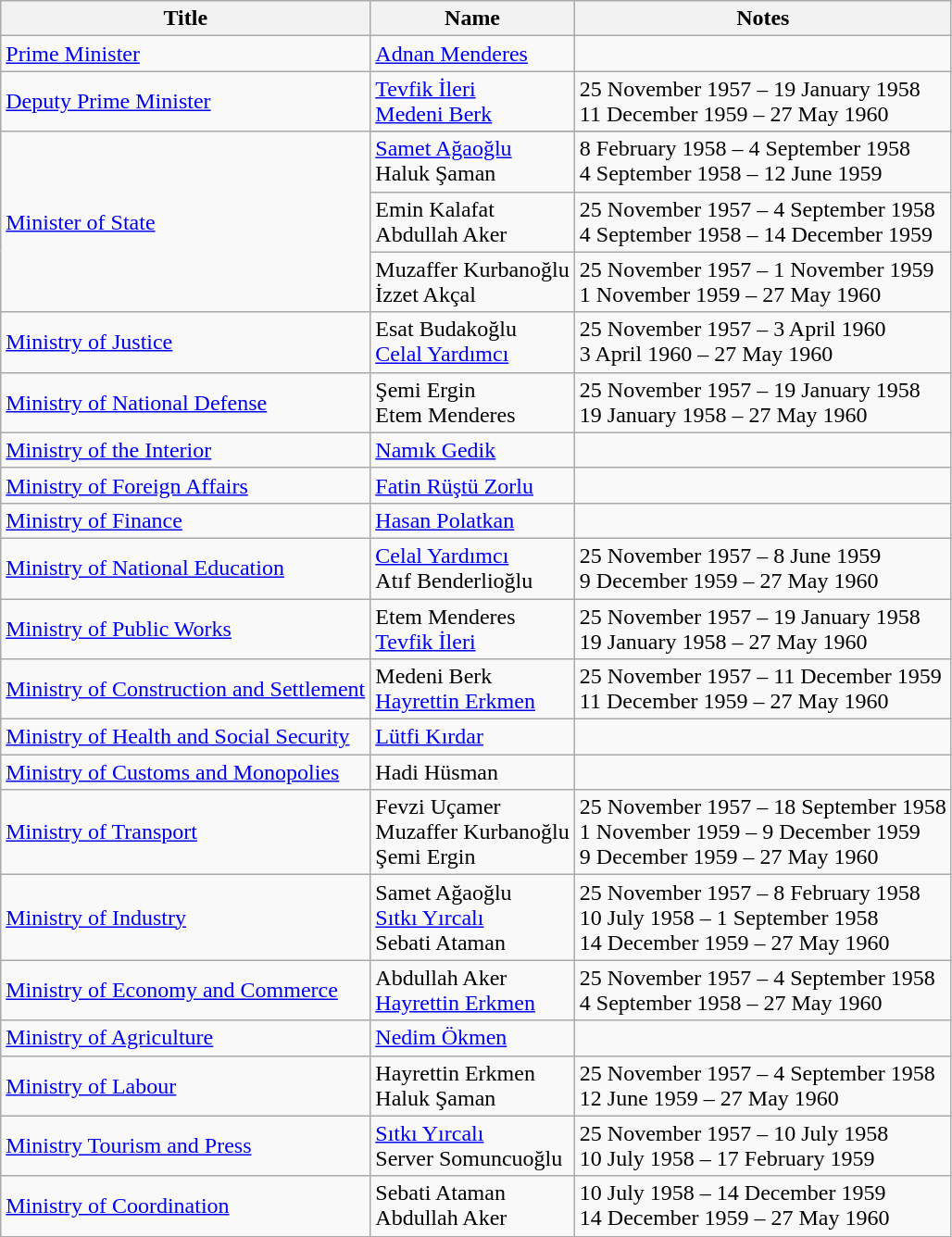<table class="wikitable">
<tr>
<th>Title</th>
<th>Name</th>
<th>Notes</th>
</tr>
<tr>
<td><a href='#'>Prime Minister</a></td>
<td><a href='#'>Adnan Menderes</a></td>
<td></td>
</tr>
<tr>
<td><a href='#'>Deputy Prime Minister</a></td>
<td><a href='#'>Tevfik İleri</a><br><a href='#'>Medeni Berk</a></td>
<td>25 November 1957 – 19 January 1958<br>11 December 1959 – 27 May 1960</td>
</tr>
<tr>
<td rowspan="4" style="text-align:left;"><a href='#'>Minister of State</a></td>
</tr>
<tr>
<td><a href='#'>Samet Ağaoğlu</a><br>Haluk Şaman</td>
<td>8 February 1958 – 4 September 1958<br>4 September 1958 – 12 June 1959</td>
</tr>
<tr>
<td>Emin Kalafat<br>Abdullah Aker</td>
<td>25 November 1957 – 4 September 1958<br>4 September 1958 – 14 December 1959</td>
</tr>
<tr>
<td>Muzaffer Kurbanoğlu<br>İzzet Akçal</td>
<td>25 November 1957 – 1 November 1959<br>1 November 1959 – 27 May 1960</td>
</tr>
<tr>
<td><a href='#'>Ministry of Justice</a></td>
<td>Esat Budakoğlu<br><a href='#'>Celal Yardımcı</a></td>
<td>25 November 1957 – 3 April 1960<br>3 April 1960 – 27 May 1960</td>
</tr>
<tr>
<td><a href='#'>Ministry of National Defense</a></td>
<td>Şemi Ergin<br>Etem Menderes</td>
<td>25 November 1957 – 19 January 1958<br>19 January 1958 – 27 May 1960</td>
</tr>
<tr>
<td><a href='#'>Ministry of the Interior</a></td>
<td><a href='#'>Namık Gedik</a></td>
<td></td>
</tr>
<tr>
<td><a href='#'>Ministry of Foreign Affairs</a></td>
<td><a href='#'>Fatin Rüştü Zorlu</a></td>
<td></td>
</tr>
<tr>
<td><a href='#'>Ministry of Finance</a></td>
<td><a href='#'>Hasan Polatkan</a></td>
<td></td>
</tr>
<tr>
<td><a href='#'>Ministry of National Education</a></td>
<td><a href='#'>Celal Yardımcı</a><br>Atıf Benderlioğlu</td>
<td>25 November 1957 – 8 June 1959<br>9 December 1959 – 27 May 1960</td>
</tr>
<tr>
<td><a href='#'>Ministry of Public Works</a></td>
<td>Etem Menderes<br><a href='#'>Tevfik İleri</a></td>
<td>25 November 1957 – 19 January 1958<br>19 January 1958 – 27 May 1960</td>
</tr>
<tr>
<td><a href='#'>Ministry of Construction and Settlement</a></td>
<td>Medeni Berk <br><a href='#'>Hayrettin Erkmen</a></td>
<td>25 November 1957 – 11 December 1959 <br>11 December 1959 – 27 May 1960</td>
</tr>
<tr>
<td><a href='#'>Ministry of Health and Social Security</a></td>
<td><a href='#'>Lütfi Kırdar</a></td>
<td></td>
</tr>
<tr>
<td><a href='#'>Ministry of Customs and Monopolies</a></td>
<td>Hadi Hüsman</td>
<td></td>
</tr>
<tr>
<td><a href='#'>Ministry of Transport</a></td>
<td>Fevzi Uçamer<br>Muzaffer Kurbanoğlu<br>Şemi Ergin</td>
<td>25 November 1957 – 18 September 1958<br>1 November 1959 – 9 December 1959<br>9 December 1959 – 27 May 1960</td>
</tr>
<tr>
<td><a href='#'>Ministry of Industry</a></td>
<td>Samet Ağaoğlu<br><a href='#'>Sıtkı Yırcalı</a><br>Sebati Ataman</td>
<td>25 November 1957 – 8 February 1958<br>10 July 1958 – 1 September 1958<br>14 December 1959 – 27 May 1960</td>
</tr>
<tr>
<td><a href='#'>Ministry of Economy and Commerce</a></td>
<td>Abdullah Aker<br><a href='#'>Hayrettin Erkmen</a></td>
<td>25 November 1957 – 4 September 1958<br>4 September 1958 – 27 May 1960</td>
</tr>
<tr>
<td><a href='#'>Ministry of Agriculture</a></td>
<td><a href='#'>Nedim Ökmen</a></td>
<td></td>
</tr>
<tr>
<td><a href='#'>Ministry of Labour</a></td>
<td>Hayrettin Erkmen<br>Haluk Şaman</td>
<td>25 November 1957 – 4 September 1958<br>12 June 1959 – 27 May 1960</td>
</tr>
<tr>
<td><a href='#'>Ministry Tourism and Press</a></td>
<td><a href='#'>Sıtkı Yırcalı</a><br>Server Somuncuoğlu</td>
<td>25 November 1957 – 10 July 1958<br>10 July 1958 – 17 February 1959</td>
</tr>
<tr>
<td><a href='#'>Ministry of Coordination</a></td>
<td>Sebati Ataman<br>Abdullah Aker</td>
<td>10 July 1958 – 14 December 1959<br>14 December 1959 – 27 May 1960</td>
</tr>
</table>
